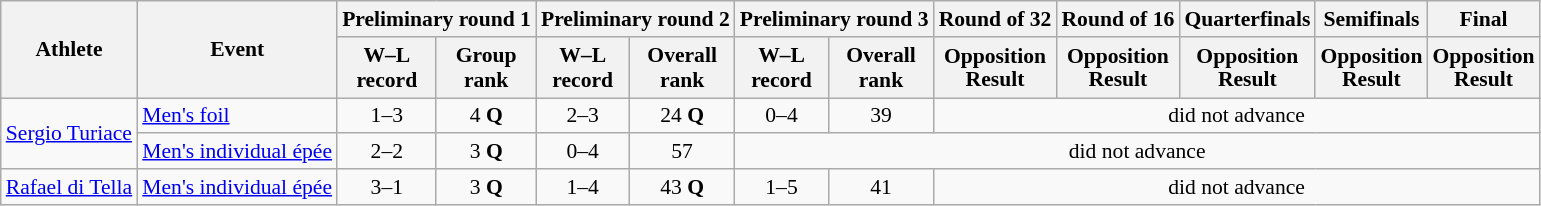<table class="wikitable" style="font-size:90%">
<tr>
<th rowspan="2">Athlete</th>
<th rowspan="2">Event</th>
<th colspan="2">Preliminary round 1</th>
<th colspan="2">Preliminary round 2</th>
<th colspan="2">Preliminary round 3</th>
<th>Round of 32</th>
<th>Round of 16</th>
<th>Quarterfinals</th>
<th>Semifinals</th>
<th>Final</th>
</tr>
<tr>
<th>W–L<br>record</th>
<th>Group<br>rank</th>
<th>W–L<br>record</th>
<th>Overall<br>rank</th>
<th>W–L<br>record</th>
<th>Overall<br>rank</th>
<th style="line-height:1em">Opposition<br>Result</th>
<th style="line-height:1em">Opposition<br>Result</th>
<th style="line-height:1em">Opposition<br>Result</th>
<th style="line-height:1em">Opposition<br>Result</th>
<th style="line-height:1em">Opposition<br>Result</th>
</tr>
<tr>
<td rowspan=2><a href='#'>Sergio Turiace</a></td>
<td><a href='#'>Men's foil</a></td>
<td align=center>1–3</td>
<td align=center>4 <strong>Q</strong></td>
<td align=center>2–3</td>
<td align=center>24 <strong>Q</strong></td>
<td align=center>0–4</td>
<td align=center>39</td>
<td align="center" colspan="5">did not advance</td>
</tr>
<tr>
<td><a href='#'>Men's individual épée</a></td>
<td align=center>2–2</td>
<td align=center>3 <strong>Q</strong></td>
<td align=center>0–4</td>
<td align=center>57</td>
<td align="center" colspan="7">did not advance</td>
</tr>
<tr>
<td><a href='#'>Rafael di Tella</a></td>
<td><a href='#'>Men's individual épée</a></td>
<td align=center>3–1</td>
<td align=center>3 <strong>Q</strong></td>
<td align=center>1–4</td>
<td align=center>43 <strong>Q</strong></td>
<td align=center>1–5</td>
<td align=center>41</td>
<td align="center" colspan="5">did not advance</td>
</tr>
</table>
